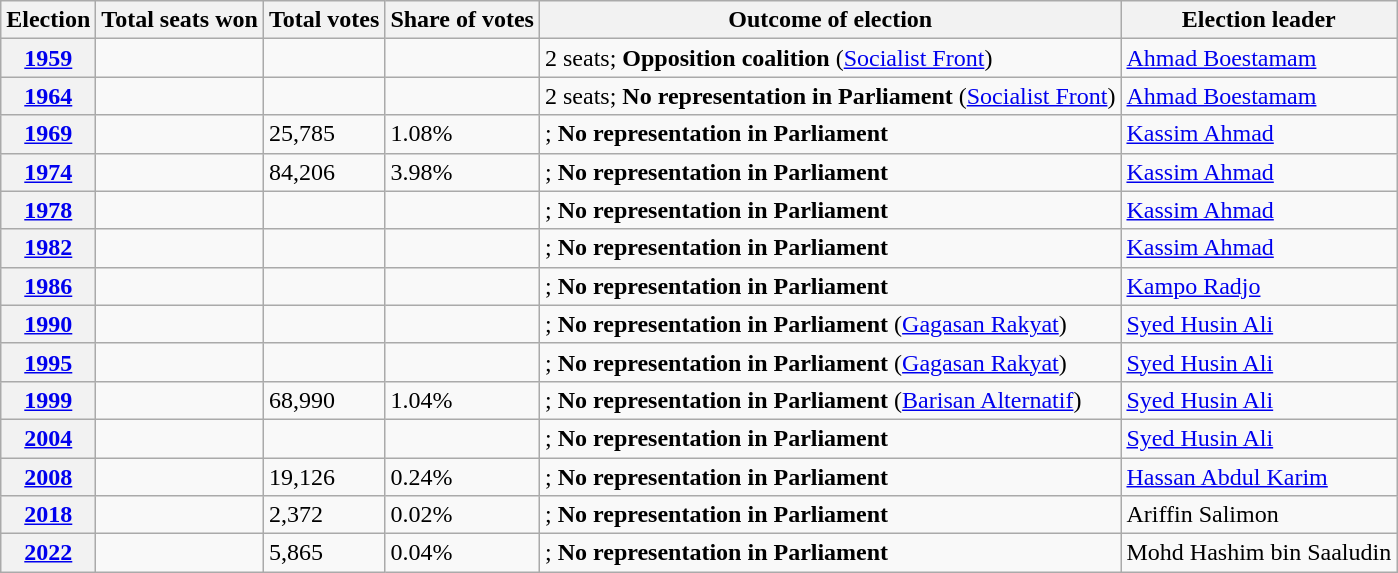<table class="wikitable">
<tr>
<th>Election</th>
<th>Total seats won</th>
<th>Total votes</th>
<th>Share of votes</th>
<th>Outcome of election</th>
<th>Election leader</th>
</tr>
<tr>
<th><a href='#'>1959</a></th>
<td></td>
<td></td>
<td></td>
<td>2 seats;  <strong>Opposition coalition</strong> (<a href='#'>Socialist Front</a>)</td>
<td><a href='#'>Ahmad Boestamam</a></td>
</tr>
<tr>
<th><a href='#'>1964</a></th>
<td></td>
<td></td>
<td></td>
<td>2 seats;  <strong>No representation in Parliament</strong> (<a href='#'>Socialist Front</a>)</td>
<td><a href='#'>Ahmad Boestamam</a></td>
</tr>
<tr>
<th><a href='#'>1969</a></th>
<td></td>
<td>25,785</td>
<td>1.08%</td>
<td>;  <strong>No representation in Parliament</strong></td>
<td><a href='#'>Kassim Ahmad</a></td>
</tr>
<tr>
<th><a href='#'>1974</a></th>
<td></td>
<td>84,206</td>
<td>3.98%</td>
<td>;  <strong>No representation in Parliament</strong></td>
<td><a href='#'>Kassim Ahmad</a></td>
</tr>
<tr>
<th><a href='#'>1978</a></th>
<td></td>
<td></td>
<td></td>
<td>;  <strong>No representation in Parliament</strong></td>
<td><a href='#'>Kassim Ahmad</a></td>
</tr>
<tr>
<th><a href='#'>1982</a></th>
<td></td>
<td></td>
<td></td>
<td>;  <strong>No representation in Parliament</strong></td>
<td><a href='#'>Kassim Ahmad</a></td>
</tr>
<tr>
<th><a href='#'>1986</a></th>
<td></td>
<td></td>
<td></td>
<td>;  <strong>No representation in Parliament</strong></td>
<td><a href='#'>Kampo Radjo</a></td>
</tr>
<tr>
<th><a href='#'>1990</a></th>
<td></td>
<td></td>
<td></td>
<td>;  <strong>No representation in Parliament</strong> (<a href='#'>Gagasan Rakyat</a>)</td>
<td><a href='#'>Syed Husin Ali</a></td>
</tr>
<tr>
<th><a href='#'>1995</a></th>
<td></td>
<td></td>
<td></td>
<td>;  <strong>No representation in Parliament</strong> (<a href='#'>Gagasan Rakyat</a>)</td>
<td><a href='#'>Syed Husin Ali</a></td>
</tr>
<tr>
<th><a href='#'>1999</a></th>
<td></td>
<td>68,990</td>
<td>1.04%</td>
<td>;  <strong>No representation in Parliament</strong>  (<a href='#'>Barisan Alternatif</a>)</td>
<td><a href='#'>Syed Husin Ali</a></td>
</tr>
<tr>
<th><a href='#'>2004</a></th>
<td></td>
<td></td>
<td></td>
<td>;  <strong>No representation in Parliament</strong></td>
<td><a href='#'>Syed Husin Ali</a></td>
</tr>
<tr>
<th><a href='#'>2008</a></th>
<td></td>
<td>19,126</td>
<td>0.24%</td>
<td>;  <strong>No representation in Parliament</strong></td>
<td><a href='#'>Hassan Abdul Karim</a></td>
</tr>
<tr>
<th><a href='#'>2018</a></th>
<td></td>
<td>2,372</td>
<td>0.02%</td>
<td>;  <strong>No representation in Parliament</strong></td>
<td>Ariffin  Salimon</td>
</tr>
<tr>
<th><a href='#'>2022</a></th>
<td></td>
<td>5,865</td>
<td>0.04%</td>
<td>;  <strong>No representation in Parliament</strong></td>
<td>Mohd Hashim bin Saaludin</td>
</tr>
</table>
